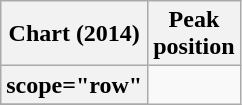<table class="wikitable plainrowheaders" style="text-align:center;">
<tr>
<th scope="col">Chart (2014)</th>
<th scope="col">Peak<br>position</th>
</tr>
<tr>
<th>scope="row"</th>
</tr>
<tr>
</tr>
</table>
